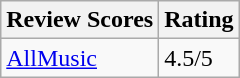<table class="wikitable">
<tr>
<th>Review Scores</th>
<th>Rating</th>
</tr>
<tr>
<td><a href='#'>AllMusic</a></td>
<td>4.5/5</td>
</tr>
</table>
